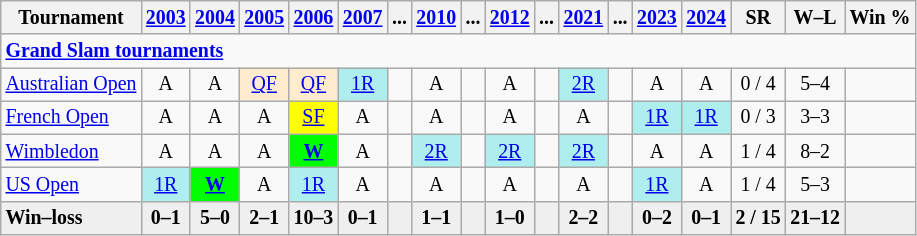<table class="wikitable nowrap" style=text-align:center;font-size:83%>
<tr>
<th>Tournament</th>
<th><a href='#'>2003</a></th>
<th><a href='#'>2004</a></th>
<th><a href='#'>2005</a></th>
<th><a href='#'>2006</a></th>
<th><a href='#'>2007</a></th>
<th>...</th>
<th><a href='#'>2010</a></th>
<th>...</th>
<th><a href='#'>2012</a></th>
<th>...</th>
<th><a href='#'>2021</a></th>
<th>...</th>
<th><a href='#'>2023</a></th>
<th><a href='#'>2024</a></th>
<th>SR</th>
<th>W–L</th>
<th>Win %</th>
</tr>
<tr>
<td colspan="29" align="left"><strong><a href='#'>Grand Slam tournaments</a></strong></td>
</tr>
<tr>
<td align=left><a href='#'>Australian Open</a></td>
<td>A</td>
<td>A</td>
<td bgcolor=ffebcd><a href='#'>QF</a></td>
<td bgcolor=ffebcd><a href='#'>QF</a></td>
<td bgcolor=afeeee><a href='#'>1R</a></td>
<td></td>
<td>A</td>
<td></td>
<td>A</td>
<td></td>
<td bgcolor=afeeee><a href='#'>2R</a></td>
<td></td>
<td>A</td>
<td>A</td>
<td>0 / 4</td>
<td>5–4</td>
<td></td>
</tr>
<tr>
<td align=left><a href='#'>French Open</a></td>
<td>A</td>
<td>A</td>
<td>A</td>
<td bgcolor=yellow><a href='#'>SF</a></td>
<td>A</td>
<td></td>
<td>A</td>
<td></td>
<td>A</td>
<td></td>
<td>A</td>
<td></td>
<td bgcolor=afeeee><a href='#'>1R</a></td>
<td bgcolor=afeeee><a href='#'>1R</a></td>
<td>0 / 3</td>
<td>3–3</td>
<td></td>
</tr>
<tr>
<td align=left><a href='#'>Wimbledon</a></td>
<td>A</td>
<td>A</td>
<td>A</td>
<td bgcolor=lime><a href='#'><strong>W</strong></a></td>
<td>A</td>
<td></td>
<td bgcolor=afeeee><a href='#'>2R</a></td>
<td></td>
<td bgcolor=afeeee><a href='#'>2R</a></td>
<td></td>
<td bgcolor=afeeee><a href='#'>2R</a></td>
<td></td>
<td>A</td>
<td>A</td>
<td>1 / 4</td>
<td>8–2</td>
<td></td>
</tr>
<tr>
<td align=left><a href='#'>US Open</a></td>
<td bgcolor=afeeee><a href='#'>1R</a></td>
<td bgcolor=lime><a href='#'><strong>W</strong></a></td>
<td>A</td>
<td bgcolor=afeeee><a href='#'>1R</a></td>
<td>A</td>
<td></td>
<td>A</td>
<td></td>
<td>A</td>
<td></td>
<td>A</td>
<td></td>
<td bgcolor=afeeee><a href='#'>1R</a></td>
<td>A</td>
<td>1 / 4</td>
<td>5–3</td>
<td></td>
</tr>
<tr style="font-weight:bold;background:#efefef;">
<td style="text-align:left;">Win–loss</td>
<td>0–1</td>
<td>5–0</td>
<td>2–1</td>
<td>10–3</td>
<td>0–1</td>
<td></td>
<td>1–1</td>
<td></td>
<td>1–0</td>
<td></td>
<td>2–2</td>
<td></td>
<td>0–2</td>
<td>0–1</td>
<td>2 / 15</td>
<td>21–12</td>
<td></td>
</tr>
</table>
